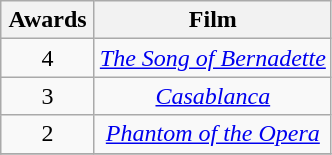<table class="wikitable" rowspan="2" style="text-align:center;">
<tr>
<th scope="col" style="width:55px;">Awards</th>
<th scope="col" style="text-align:center;">Film</th>
</tr>
<tr>
<td rowspan=1, style="text-align:center">4</td>
<td><em><a href='#'>The Song of Bernadette</a></em></td>
</tr>
<tr>
<td rowspan=1, style="text-align:center">3</td>
<td><em><a href='#'>Casablanca</a></em></td>
</tr>
<tr>
<td rowspan=1, style="text-align:center">2</td>
<td><em><a href='#'>Phantom of the Opera</a></em></td>
</tr>
<tr>
</tr>
</table>
